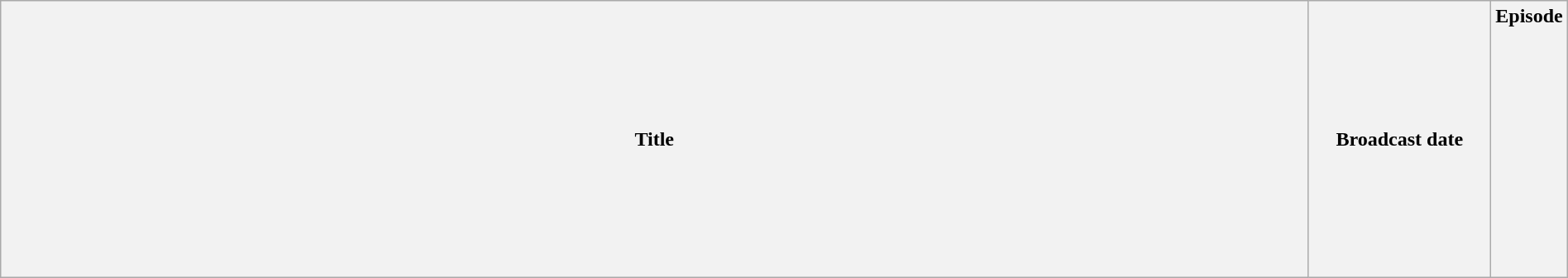<table class="wikitable plainrowheaders" style="width:100%; margin:auto;">
<tr>
<th>Title</th>
<th width="140">Broadcast date</th>
<th width="40">Episode<br><br><br><br><br><br><br><br><br><br><br><br></th>
</tr>
</table>
